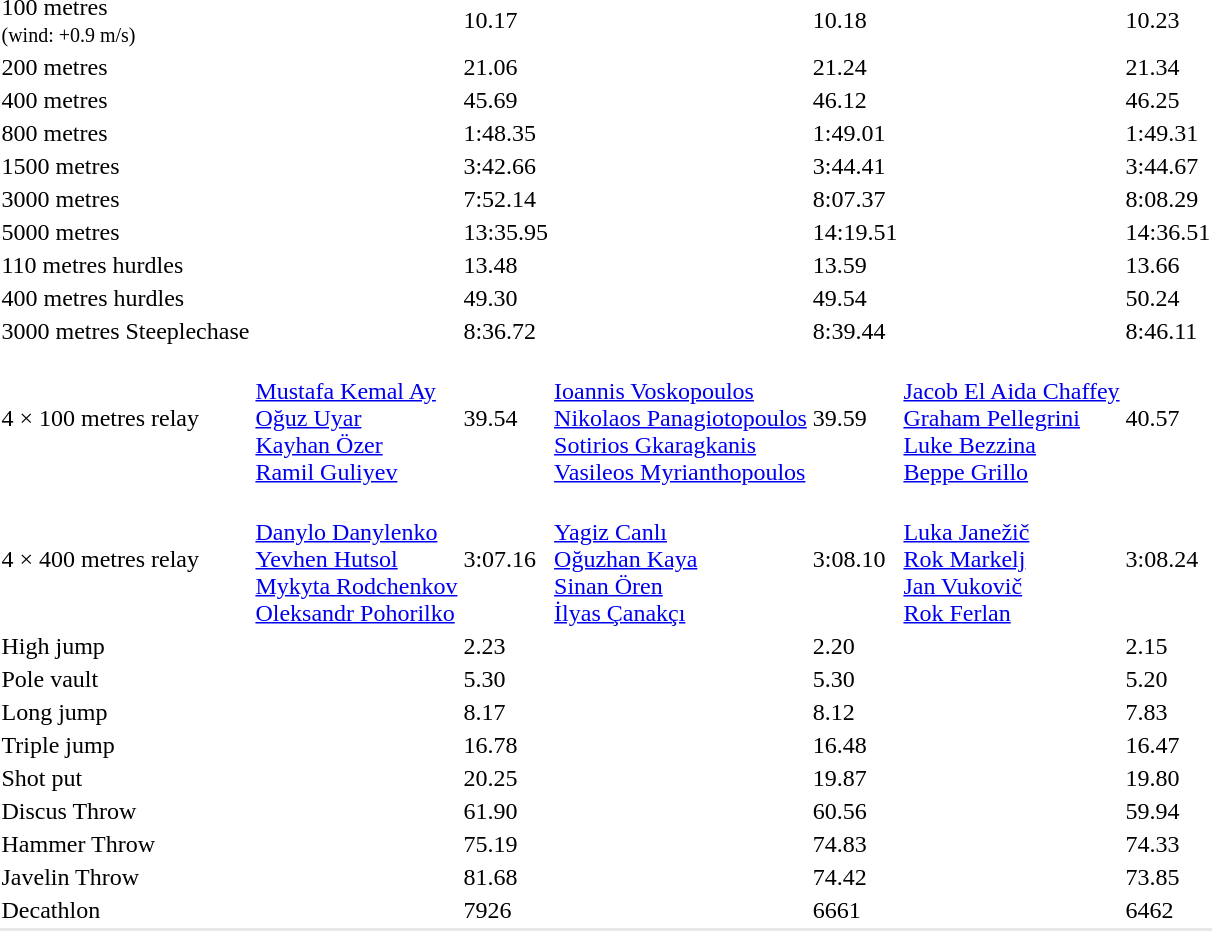<table>
<tr>
<td>100 metres<br><small>(wind: +0.9 m/s)</small></td>
<td></td>
<td>10.17</td>
<td></td>
<td>10.18</td>
<td></td>
<td>10.23 </td>
</tr>
<tr>
<td>200 metres</td>
<td></td>
<td>21.06</td>
<td></td>
<td>21.24</td>
<td></td>
<td>21.34</td>
</tr>
<tr>
<td>400 metres</td>
<td></td>
<td>45.69</td>
<td></td>
<td>46.12</td>
<td></td>
<td>46.25</td>
</tr>
<tr>
<td>800 metres</td>
<td></td>
<td>1:48.35</td>
<td></td>
<td>1:49.01</td>
<td></td>
<td>1:49.31</td>
</tr>
<tr>
<td>1500 metres</td>
<td></td>
<td>3:42.66</td>
<td></td>
<td>3:44.41</td>
<td></td>
<td>3:44.67</td>
</tr>
<tr>
<td>3000 metres</td>
<td></td>
<td>7:52.14</td>
<td></td>
<td>8:07.37</td>
<td></td>
<td>8:08.29</td>
</tr>
<tr>
<td>5000 metres</td>
<td></td>
<td>13:35.95</td>
<td></td>
<td>14:19.51</td>
<td></td>
<td>14:36.51</td>
</tr>
<tr>
<td>110 metres hurdles</td>
<td></td>
<td>13.48</td>
<td></td>
<td>13.59</td>
<td></td>
<td>13.66</td>
</tr>
<tr>
<td>400 metres hurdles</td>
<td></td>
<td>49.30</td>
<td></td>
<td>49.54</td>
<td></td>
<td>50.24</td>
</tr>
<tr>
<td>3000 metres Steeplechase</td>
<td></td>
<td>8:36.72</td>
<td></td>
<td>8:39.44</td>
<td></td>
<td>8:46.11</td>
</tr>
<tr>
<td>4 × 100 metres relay</td>
<td><br><a href='#'>Mustafa Kemal Ay</a><br><a href='#'>Oğuz Uyar</a><br><a href='#'>Kayhan Özer</a><br><a href='#'>Ramil Guliyev</a></td>
<td>39.54</td>
<td><br><a href='#'>Ioannis Voskopoulos</a><br><a href='#'>Nikolaos Panagiotopoulos</a><br><a href='#'>Sotirios Gkaragkanis</a><br><a href='#'>Vasileos Myrianthopoulos</a></td>
<td>39.59</td>
<td><br><a href='#'>Jacob El Aida Chaffey</a><br><a href='#'>Graham Pellegrini</a><br><a href='#'>Luke Bezzina</a><br><a href='#'>Beppe Grillo</a></td>
<td>40.57 </td>
</tr>
<tr>
<td>4 × 400 metres relay</td>
<td><br><a href='#'>Danylo Danylenko</a><br><a href='#'>Yevhen Hutsol</a><br><a href='#'>Mykyta Rodchenkov</a><br><a href='#'>Oleksandr Pohorilko</a></td>
<td>3:07.16</td>
<td><br><a href='#'>Yagiz Canlı</a><br><a href='#'>Oğuzhan Kaya</a><br><a href='#'>Sinan Ören</a><br><a href='#'>İlyas Çanakçı</a></td>
<td>3:08.10</td>
<td><br><a href='#'>Luka Janežič</a><br><a href='#'>Rok Markelj</a><br><a href='#'>Jan Vukovič</a><br><a href='#'>Rok Ferlan</a></td>
<td>3:08.24</td>
</tr>
<tr>
<td>High jump</td>
<td></td>
<td>2.23</td>
<td></td>
<td>2.20</td>
<td></td>
<td>2.15</td>
</tr>
<tr>
<td>Pole vault</td>
<td></td>
<td>5.30</td>
<td></td>
<td>5.30</td>
<td></td>
<td>5.20</td>
</tr>
<tr>
<td>Long jump</td>
<td></td>
<td>8.17</td>
<td></td>
<td>8.12</td>
<td></td>
<td>7.83</td>
</tr>
<tr>
<td>Triple jump</td>
<td></td>
<td>16.78</td>
<td></td>
<td>16.48</td>
<td></td>
<td>16.47</td>
</tr>
<tr>
<td>Shot put</td>
<td></td>
<td>20.25</td>
<td></td>
<td>19.87</td>
<td></td>
<td>19.80</td>
</tr>
<tr>
<td>Discus Throw</td>
<td></td>
<td>61.90</td>
<td></td>
<td>60.56</td>
<td></td>
<td>59.94</td>
</tr>
<tr>
<td>Hammer Throw</td>
<td></td>
<td>75.19</td>
<td></td>
<td>74.83</td>
<td></td>
<td>74.33</td>
</tr>
<tr>
<td>Javelin Throw</td>
<td></td>
<td>81.68</td>
<td></td>
<td>74.42</td>
<td></td>
<td>73.85</td>
</tr>
<tr>
<td>Decathlon</td>
<td></td>
<td>7926</td>
<td></td>
<td>6661</td>
<td></td>
<td>6462</td>
</tr>
<tr bgcolor= e8e8e8>
<td colspan=7></td>
</tr>
</table>
